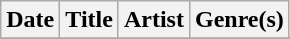<table class="wikitable" style="text-align: left;">
<tr>
<th>Date</th>
<th>Title</th>
<th>Artist</th>
<th>Genre(s)</th>
</tr>
<tr>
</tr>
</table>
